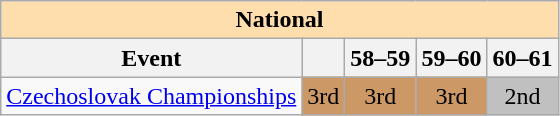<table class="wikitable" style="text-align:center">
<tr>
<th style="background-color: #ffdead; " colspan=5 align=center>National</th>
</tr>
<tr>
<th>Event</th>
<th></th>
<th>58–59</th>
<th>59–60</th>
<th>60–61</th>
</tr>
<tr>
<td align=left><a href='#'>Czechoslovak Championships</a></td>
<td bgcolor=cc9966>3rd</td>
<td bgcolor=cc9966>3rd</td>
<td bgcolor=cc9966>3rd</td>
<td bgcolor=silver>2nd</td>
</tr>
</table>
